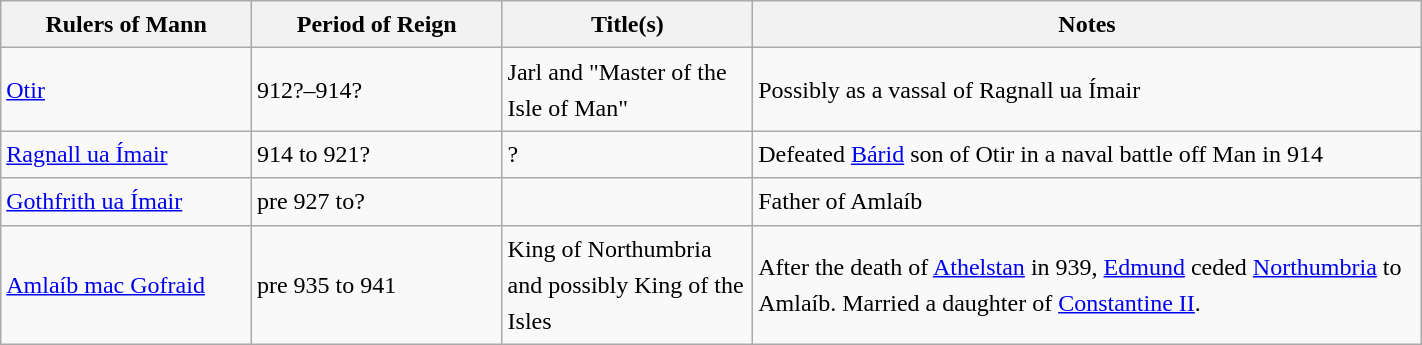<table class="wikitable sortable" style="font-size:100%; width:75%; border:0px; text-align:left; line-height:150%;">
<tr>
<th width="15%">Rulers of Mann</th>
<th width="15%">Period of Reign</th>
<th width="15%">Title(s)</th>
<th width="40%">Notes</th>
</tr>
<tr>
<td><a href='#'>Otir</a></td>
<td>912?–914?</td>
<td>Jarl and "Master of the Isle of Man"</td>
<td>Possibly as a vassal of Ragnall ua Ímair</td>
</tr>
<tr>
<td><a href='#'>Ragnall ua Ímair</a></td>
<td>914 to 921?</td>
<td>?</td>
<td>Defeated <a href='#'>Bárid</a> son of Otir in a naval battle off Man in 914</td>
</tr>
<tr>
<td><a href='#'>Gothfrith ua Ímair</a></td>
<td>pre 927 to?</td>
<td></td>
<td>Father of Amlaíb</td>
</tr>
<tr>
<td><a href='#'>Amlaíb mac Gofraid</a></td>
<td>pre 935 to 941</td>
<td>King of Northumbria and possibly King of the Isles</td>
<td>After the death of <a href='#'>Athelstan</a> in 939, <a href='#'>Edmund</a> ceded <a href='#'>Northumbria</a> to Amlaíb. Married a daughter of <a href='#'>Constantine II</a>.</td>
</tr>
<tr>
</tr>
</table>
